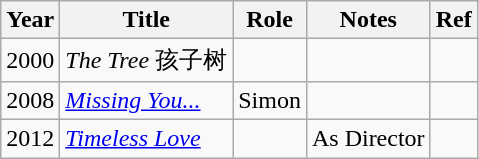<table class="wikitable sortable">
<tr>
<th>Year</th>
<th>Title</th>
<th>Role</th>
<th>Notes</th>
<th>Ref</th>
</tr>
<tr>
<td>2000</td>
<td><em>The Tree</em> 孩子树</td>
<td></td>
<td></td>
<td></td>
</tr>
<tr>
<td>2008</td>
<td><em><a href='#'>Missing You...</a></em></td>
<td>Simon</td>
<td></td>
<td></td>
</tr>
<tr>
<td>2012</td>
<td><em><a href='#'>Timeless Love</a></em></td>
<td></td>
<td>As Director</td>
<td></td>
</tr>
</table>
